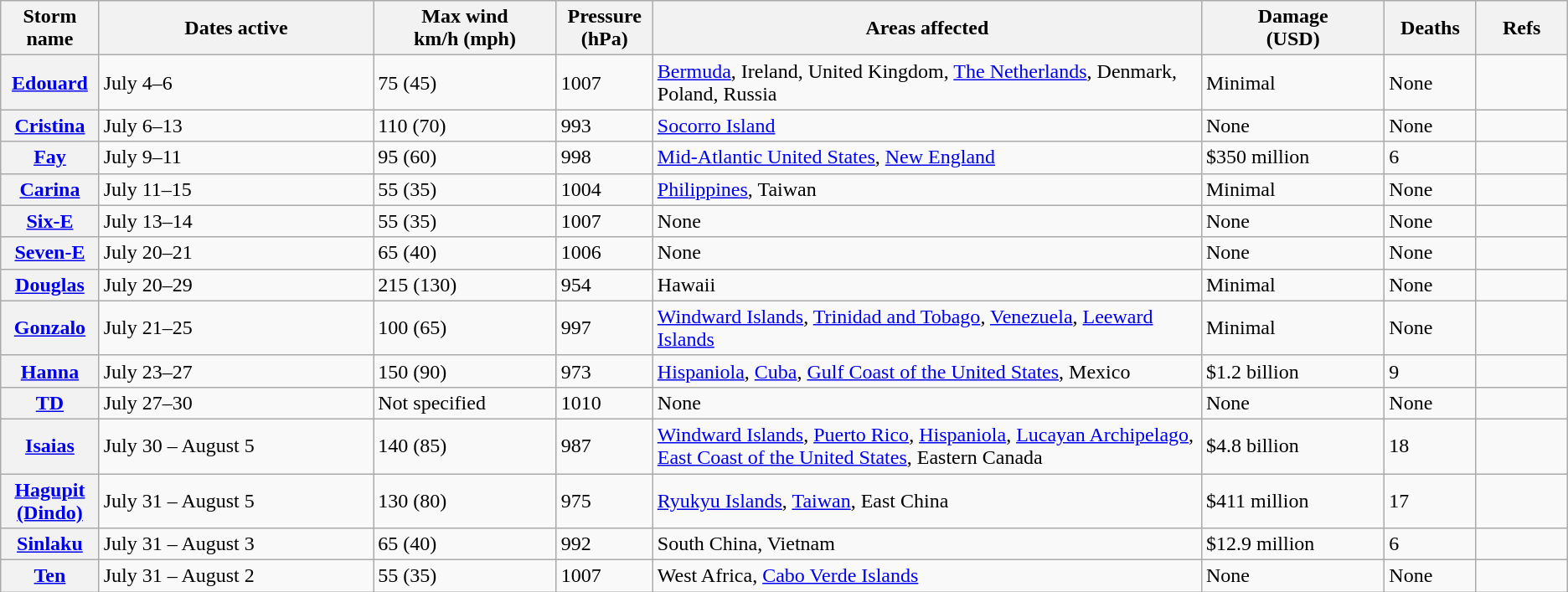<table class="wikitable sortable">
<tr>
<th width="5%">Storm name</th>
<th width="15%">Dates active</th>
<th width="10%">Max wind<br>km/h (mph)</th>
<th width="5%">Pressure<br>(hPa)</th>
<th width="30%">Areas affected</th>
<th width="10%">Damage<br>(USD)</th>
<th width="5%">Deaths</th>
<th width="5%">Refs</th>
</tr>
<tr>
<th><a href='#'>Edouard</a></th>
<td>July 4–6</td>
<td>75 (45)</td>
<td>1007</td>
<td><a href='#'>Bermuda</a>, Ireland, United Kingdom, <a href='#'>The Netherlands</a>, Denmark, Poland, Russia</td>
<td>Minimal</td>
<td>None</td>
<td></td>
</tr>
<tr>
<th><a href='#'>Cristina</a></th>
<td>July 6–13</td>
<td>110 (70)</td>
<td>993</td>
<td><a href='#'>Socorro Island</a></td>
<td>None</td>
<td>None</td>
<td></td>
</tr>
<tr>
<th><a href='#'>Fay</a></th>
<td>July 9–11</td>
<td>95 (60)</td>
<td>998</td>
<td><a href='#'>Mid-Atlantic United States</a>, <a href='#'>New England</a></td>
<td>$350 million</td>
<td>6</td>
<td></td>
</tr>
<tr>
<th><a href='#'>Carina</a></th>
<td>July 11–15</td>
<td>55 (35)</td>
<td>1004</td>
<td><a href='#'>Philippines</a>, Taiwan</td>
<td>Minimal</td>
<td>None</td>
<td></td>
</tr>
<tr>
<th><a href='#'>Six-E</a></th>
<td>July 13–14</td>
<td>55 (35)</td>
<td>1007</td>
<td>None</td>
<td>None</td>
<td>None</td>
<td></td>
</tr>
<tr>
<th><a href='#'>Seven-E</a></th>
<td>July 20–21</td>
<td>65 (40)</td>
<td>1006</td>
<td>None</td>
<td>None</td>
<td>None</td>
<td></td>
</tr>
<tr>
<th><a href='#'>Douglas</a></th>
<td>July 20–29</td>
<td>215 (130)</td>
<td>954</td>
<td>Hawaii</td>
<td>Minimal</td>
<td>None</td>
<td></td>
</tr>
<tr>
<th><a href='#'>Gonzalo</a></th>
<td>July 21–25</td>
<td>100 (65)</td>
<td>997</td>
<td><a href='#'>Windward Islands</a>, <a href='#'>Trinidad and Tobago</a>, <a href='#'>Venezuela</a>, <a href='#'>Leeward Islands</a></td>
<td>Minimal</td>
<td>None</td>
<td></td>
</tr>
<tr>
<th><a href='#'>Hanna</a></th>
<td>July 23–27</td>
<td>150 (90)</td>
<td>973</td>
<td><a href='#'>Hispaniola</a>, <a href='#'>Cuba</a>, <a href='#'>Gulf Coast of the United States</a>, Mexico</td>
<td>$1.2 billion</td>
<td>9</td>
<td></td>
</tr>
<tr>
<th><a href='#'>TD</a></th>
<td>July 27–30</td>
<td>Not specified</td>
<td>1010</td>
<td>None</td>
<td>None</td>
<td>None</td>
<td></td>
</tr>
<tr>
<th><a href='#'>Isaias</a></th>
<td>July 30 – August 5</td>
<td>140 (85)</td>
<td>987</td>
<td><a href='#'>Windward Islands</a>, <a href='#'>Puerto Rico</a>, <a href='#'>Hispaniola</a>, <a href='#'>Lucayan Archipelago</a>, <a href='#'>East Coast of the United States</a>, Eastern Canada</td>
<td>$4.8 billion</td>
<td>18</td>
<td></td>
</tr>
<tr>
<th><a href='#'>Hagupit (Dindo)</a></th>
<td>July 31 – August 5</td>
<td>130 (80)</td>
<td>975</td>
<td><a href='#'>Ryukyu Islands</a>, <a href='#'>Taiwan</a>, East China</td>
<td>$411 million</td>
<td>17</td>
<td></td>
</tr>
<tr>
<th><a href='#'>Sinlaku</a></th>
<td>July 31 – August 3</td>
<td>65 (40)</td>
<td>992</td>
<td>South China, Vietnam</td>
<td>$12.9 million</td>
<td>6</td>
<td></td>
</tr>
<tr>
<th><a href='#'>Ten</a></th>
<td>July 31 – August 2</td>
<td>55 (35)</td>
<td>1007</td>
<td>West Africa, <a href='#'>Cabo Verde Islands</a></td>
<td>None</td>
<td>None</td>
<td></td>
</tr>
</table>
